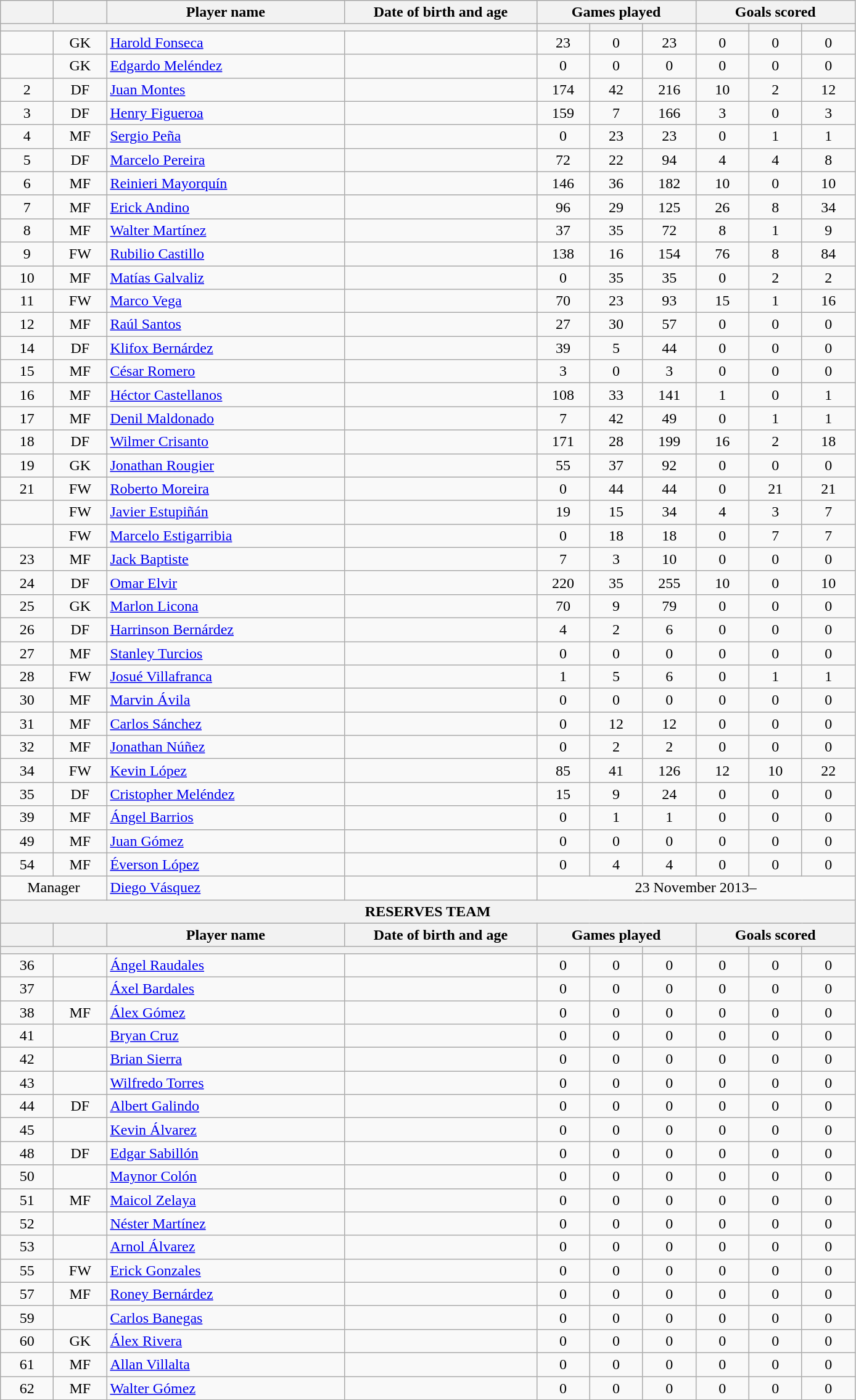<table class="wikitable">
<tr>
<th width="50"></th>
<th width="50"></th>
<th width="250">Player name</th>
<th width="200">Date of birth and age</th>
<th width="150" colspan="3">Games played</th>
<th width="150" colspan="3">Goals scored</th>
</tr>
<tr>
<th colspan="4"></th>
<th width="50"></th>
<th width="50"></th>
<th width="50"></th>
<th width="50"></th>
<th width="50"></th>
<th width="50"></th>
</tr>
<tr align="center">
<td></td>
<td>GK</td>
<td align="left"> <a href='#'>Harold Fonseca</a></td>
<td></td>
<td>23</td>
<td>0</td>
<td>23</td>
<td>0</td>
<td>0</td>
<td>0</td>
</tr>
<tr align="center">
<td></td>
<td>GK</td>
<td align="left"> <a href='#'>Edgardo Meléndez</a></td>
<td></td>
<td>0</td>
<td>0</td>
<td>0</td>
<td>0</td>
<td>0</td>
<td>0</td>
</tr>
<tr align="center">
<td>2</td>
<td>DF</td>
<td align="left"> <a href='#'>Juan Montes</a></td>
<td></td>
<td>174</td>
<td>42</td>
<td>216</td>
<td>10</td>
<td>2</td>
<td>12</td>
</tr>
<tr align="center">
<td>3</td>
<td>DF</td>
<td align="left"> <a href='#'>Henry Figueroa</a></td>
<td></td>
<td>159</td>
<td>7</td>
<td>166</td>
<td>3</td>
<td>0</td>
<td>3</td>
</tr>
<tr align="center">
<td>4</td>
<td>MF</td>
<td align="left"> <a href='#'>Sergio Peña</a></td>
<td></td>
<td>0</td>
<td>23</td>
<td>23</td>
<td>0</td>
<td>1</td>
<td>1</td>
</tr>
<tr align="center">
<td>5</td>
<td>DF</td>
<td align="left"> <a href='#'>Marcelo Pereira</a></td>
<td></td>
<td>72</td>
<td>22</td>
<td>94</td>
<td>4</td>
<td>4</td>
<td>8</td>
</tr>
<tr align="center">
<td>6</td>
<td>MF</td>
<td align="left"> <a href='#'>Reinieri Mayorquín</a></td>
<td></td>
<td>146</td>
<td>36</td>
<td>182</td>
<td>10</td>
<td>0</td>
<td>10</td>
</tr>
<tr align="center">
<td>7</td>
<td>MF</td>
<td align="left"> <a href='#'>Erick Andino</a></td>
<td></td>
<td>96</td>
<td>29</td>
<td>125</td>
<td>26</td>
<td>8</td>
<td>34</td>
</tr>
<tr align="center">
<td>8</td>
<td>MF</td>
<td align="left"> <a href='#'>Walter Martínez</a></td>
<td></td>
<td>37</td>
<td>35</td>
<td>72</td>
<td>8</td>
<td>1</td>
<td>9</td>
</tr>
<tr align="center">
<td>9</td>
<td>FW</td>
<td align="left"> <a href='#'>Rubilio Castillo</a></td>
<td></td>
<td>138</td>
<td>16</td>
<td>154</td>
<td>76</td>
<td>8</td>
<td>84</td>
</tr>
<tr align="center">
<td>10</td>
<td>MF</td>
<td align="left"> <a href='#'>Matías Galvaliz</a></td>
<td></td>
<td>0</td>
<td>35</td>
<td>35</td>
<td>0</td>
<td>2</td>
<td>2</td>
</tr>
<tr align="center">
<td>11</td>
<td>FW</td>
<td align="left"> <a href='#'>Marco Vega</a></td>
<td></td>
<td>70</td>
<td>23</td>
<td>93</td>
<td>15</td>
<td>1</td>
<td>16</td>
</tr>
<tr align="center">
<td>12</td>
<td>MF</td>
<td align="left"> <a href='#'>Raúl Santos</a></td>
<td></td>
<td>27</td>
<td>30</td>
<td>57</td>
<td>0</td>
<td>0</td>
<td>0</td>
</tr>
<tr align="center">
<td>14</td>
<td>DF</td>
<td align="left"> <a href='#'>Klifox Bernárdez</a></td>
<td></td>
<td>39</td>
<td>5</td>
<td>44</td>
<td>0</td>
<td>0</td>
<td>0</td>
</tr>
<tr align="center">
<td>15</td>
<td>MF</td>
<td align="left"> <a href='#'>César Romero</a></td>
<td></td>
<td>3</td>
<td>0</td>
<td>3</td>
<td>0</td>
<td>0</td>
<td>0</td>
</tr>
<tr align="center">
<td>16</td>
<td>MF</td>
<td align="left"> <a href='#'>Héctor Castellanos</a></td>
<td></td>
<td>108</td>
<td>33</td>
<td>141</td>
<td>1</td>
<td>0</td>
<td>1</td>
</tr>
<tr align="center">
<td>17</td>
<td>MF</td>
<td align="left"> <a href='#'>Denil Maldonado</a></td>
<td></td>
<td>7</td>
<td>42</td>
<td>49</td>
<td>0</td>
<td>1</td>
<td>1</td>
</tr>
<tr align="center">
<td>18</td>
<td>DF</td>
<td align="left"> <a href='#'>Wilmer Crisanto</a></td>
<td></td>
<td>171</td>
<td>28</td>
<td>199</td>
<td>16</td>
<td>2</td>
<td>18</td>
</tr>
<tr align="center">
<td>19</td>
<td>GK</td>
<td align="left"> <a href='#'>Jonathan Rougier</a></td>
<td></td>
<td>55</td>
<td>37</td>
<td>92</td>
<td>0</td>
<td>0</td>
<td>0</td>
</tr>
<tr align="center">
<td>21</td>
<td>FW</td>
<td align="left"> <a href='#'>Roberto Moreira</a></td>
<td></td>
<td>0</td>
<td>44</td>
<td>44</td>
<td>0</td>
<td>21</td>
<td>21</td>
</tr>
<tr align="center">
<td></td>
<td>FW</td>
<td align="left"> <a href='#'>Javier Estupiñán</a></td>
<td></td>
<td>19</td>
<td>15</td>
<td>34</td>
<td>4</td>
<td>3</td>
<td>7</td>
</tr>
<tr align="center">
<td></td>
<td>FW</td>
<td align="left"> <a href='#'>Marcelo Estigarribia</a></td>
<td></td>
<td>0</td>
<td>18</td>
<td>18</td>
<td>0</td>
<td>7</td>
<td>7</td>
</tr>
<tr align="center">
<td>23</td>
<td>MF</td>
<td align="left"> <a href='#'>Jack Baptiste</a></td>
<td></td>
<td>7</td>
<td>3</td>
<td>10</td>
<td>0</td>
<td>0</td>
<td>0</td>
</tr>
<tr align="center">
<td>24</td>
<td>DF</td>
<td align="left"> <a href='#'>Omar Elvir</a></td>
<td></td>
<td>220</td>
<td>35</td>
<td>255</td>
<td>10</td>
<td>0</td>
<td>10</td>
</tr>
<tr align="center">
<td>25</td>
<td>GK</td>
<td align="left"> <a href='#'>Marlon Licona</a></td>
<td></td>
<td>70</td>
<td>9</td>
<td>79</td>
<td>0</td>
<td>0</td>
<td>0</td>
</tr>
<tr align="center">
<td>26</td>
<td>DF</td>
<td align="left"> <a href='#'>Harrinson Bernárdez</a></td>
<td></td>
<td>4</td>
<td>2</td>
<td>6</td>
<td>0</td>
<td>0</td>
<td>0</td>
</tr>
<tr align="center">
<td>27</td>
<td>MF</td>
<td align="left"> <a href='#'>Stanley Turcios</a></td>
<td></td>
<td>0</td>
<td>0</td>
<td>0</td>
<td>0</td>
<td>0</td>
<td>0</td>
</tr>
<tr align="center">
<td>28</td>
<td>FW</td>
<td align="left"> <a href='#'>Josué Villafranca</a></td>
<td></td>
<td>1</td>
<td>5</td>
<td>6</td>
<td>0</td>
<td>1</td>
<td>1</td>
</tr>
<tr align="center">
<td>30</td>
<td>MF</td>
<td align="left"> <a href='#'>Marvin Ávila</a></td>
<td></td>
<td>0</td>
<td>0</td>
<td>0</td>
<td>0</td>
<td>0</td>
<td>0</td>
</tr>
<tr align="center">
<td>31</td>
<td>MF</td>
<td align="left"> <a href='#'>Carlos Sánchez</a></td>
<td></td>
<td>0</td>
<td>12</td>
<td>12</td>
<td>0</td>
<td>0</td>
<td>0</td>
</tr>
<tr align="center">
<td>32</td>
<td>MF</td>
<td align="left"> <a href='#'>Jonathan Núñez</a></td>
<td></td>
<td>0</td>
<td>2</td>
<td>2</td>
<td>0</td>
<td>0</td>
<td>0</td>
</tr>
<tr align="center">
<td>34</td>
<td>FW</td>
<td align="left"> <a href='#'>Kevin López</a></td>
<td></td>
<td>85</td>
<td>41</td>
<td>126</td>
<td>12</td>
<td>10</td>
<td>22</td>
</tr>
<tr align="center">
<td>35</td>
<td>DF</td>
<td align="left"> <a href='#'>Cristopher Meléndez</a></td>
<td></td>
<td>15</td>
<td>9</td>
<td>24</td>
<td>0</td>
<td>0</td>
<td>0</td>
</tr>
<tr align="center">
<td>39</td>
<td>MF</td>
<td align="left"> <a href='#'>Ángel Barrios</a></td>
<td></td>
<td>0</td>
<td>1</td>
<td>1</td>
<td>0</td>
<td>0</td>
<td>0</td>
</tr>
<tr align="center">
<td>49</td>
<td>MF</td>
<td align="left"> <a href='#'>Juan Gómez</a></td>
<td></td>
<td>0</td>
<td>0</td>
<td>0</td>
<td>0</td>
<td>0</td>
<td>0</td>
</tr>
<tr align="center">
<td>54</td>
<td>MF</td>
<td align="left"> <a href='#'>Éverson López</a></td>
<td></td>
<td>0</td>
<td>4</td>
<td>4</td>
<td>0</td>
<td>0</td>
<td>0</td>
</tr>
<tr align="center">
<td colspan="2">Manager</td>
<td align="left"> <a href='#'>Diego Vásquez</a></td>
<td></td>
<td colspan="6">23 November 2013–</td>
</tr>
<tr>
<th colspan=10>RESERVES TEAM</th>
</tr>
<tr>
<th width="50"></th>
<th width="50"></th>
<th width="250">Player name</th>
<th width="200">Date of birth and age</th>
<th width="150" colspan="3">Games played</th>
<th width="150" colspan="3">Goals scored</th>
</tr>
<tr>
<th colspan="4"></th>
<th width="50"></th>
<th width="50"></th>
<th width="50"></th>
<th width="50"></th>
<th width="50"></th>
<th width="50"></th>
</tr>
<tr align="center">
<td>36</td>
<td></td>
<td align="left"> <a href='#'>Ángel Raudales</a></td>
<td></td>
<td>0</td>
<td>0</td>
<td>0</td>
<td>0</td>
<td>0</td>
<td>0</td>
</tr>
<tr align="center">
<td>37</td>
<td></td>
<td align="left"> <a href='#'>Áxel Bardales</a></td>
<td></td>
<td>0</td>
<td>0</td>
<td>0</td>
<td>0</td>
<td>0</td>
<td>0</td>
</tr>
<tr align="center">
<td>38</td>
<td>MF</td>
<td align="left"> <a href='#'>Álex Gómez</a></td>
<td></td>
<td>0</td>
<td>0</td>
<td>0</td>
<td>0</td>
<td>0</td>
<td>0</td>
</tr>
<tr align="center">
<td>41</td>
<td></td>
<td align="left"> <a href='#'>Bryan Cruz</a></td>
<td></td>
<td>0</td>
<td>0</td>
<td>0</td>
<td>0</td>
<td>0</td>
<td>0</td>
</tr>
<tr align="center">
<td>42</td>
<td></td>
<td align="left"> <a href='#'>Brian Sierra</a></td>
<td></td>
<td>0</td>
<td>0</td>
<td>0</td>
<td>0</td>
<td>0</td>
<td>0</td>
</tr>
<tr align="center">
<td>43</td>
<td></td>
<td align="left"> <a href='#'>Wilfredo Torres</a></td>
<td></td>
<td>0</td>
<td>0</td>
<td>0</td>
<td>0</td>
<td>0</td>
<td>0</td>
</tr>
<tr align="center">
<td>44</td>
<td>DF</td>
<td align="left"> <a href='#'>Albert Galindo</a></td>
<td></td>
<td>0</td>
<td>0</td>
<td>0</td>
<td>0</td>
<td>0</td>
<td>0</td>
</tr>
<tr align="center">
<td>45</td>
<td></td>
<td align="left"> <a href='#'>Kevin Álvarez</a></td>
<td></td>
<td>0</td>
<td>0</td>
<td>0</td>
<td>0</td>
<td>0</td>
<td>0</td>
</tr>
<tr align="center">
<td>48</td>
<td>DF</td>
<td align="left"> <a href='#'>Edgar Sabillón</a></td>
<td></td>
<td>0</td>
<td>0</td>
<td>0</td>
<td>0</td>
<td>0</td>
<td>0</td>
</tr>
<tr align="center">
<td>50</td>
<td></td>
<td align="left"> <a href='#'>Maynor Colón</a></td>
<td></td>
<td>0</td>
<td>0</td>
<td>0</td>
<td>0</td>
<td>0</td>
<td>0</td>
</tr>
<tr align="center">
<td>51</td>
<td>MF</td>
<td align="left"> <a href='#'>Maicol Zelaya</a></td>
<td></td>
<td>0</td>
<td>0</td>
<td>0</td>
<td>0</td>
<td>0</td>
<td>0</td>
</tr>
<tr align="center">
<td>52</td>
<td></td>
<td align="left"> <a href='#'>Néster Martínez</a></td>
<td></td>
<td>0</td>
<td>0</td>
<td>0</td>
<td>0</td>
<td>0</td>
<td>0</td>
</tr>
<tr align="center">
<td>53</td>
<td></td>
<td align="left"> <a href='#'>Arnol Álvarez</a></td>
<td></td>
<td>0</td>
<td>0</td>
<td>0</td>
<td>0</td>
<td>0</td>
<td>0</td>
</tr>
<tr align="center">
<td>55</td>
<td>FW</td>
<td align="left"> <a href='#'>Erick Gonzales</a></td>
<td></td>
<td>0</td>
<td>0</td>
<td>0</td>
<td>0</td>
<td>0</td>
<td>0</td>
</tr>
<tr align="center">
<td>57</td>
<td>MF</td>
<td align="left"> <a href='#'>Roney Bernárdez</a></td>
<td></td>
<td>0</td>
<td>0</td>
<td>0</td>
<td>0</td>
<td>0</td>
<td>0</td>
</tr>
<tr align="center">
<td>59</td>
<td></td>
<td align="left"> <a href='#'>Carlos Banegas</a></td>
<td></td>
<td>0</td>
<td>0</td>
<td>0</td>
<td>0</td>
<td>0</td>
<td>0</td>
</tr>
<tr align="center">
<td>60</td>
<td>GK</td>
<td align="left"> <a href='#'>Álex Rivera</a></td>
<td></td>
<td>0</td>
<td>0</td>
<td>0</td>
<td>0</td>
<td>0</td>
<td>0</td>
</tr>
<tr align="center">
<td>61</td>
<td>MF</td>
<td align="left"> <a href='#'>Allan Villalta</a></td>
<td></td>
<td>0</td>
<td>0</td>
<td>0</td>
<td>0</td>
<td>0</td>
<td>0</td>
</tr>
<tr align="center">
<td>62</td>
<td>MF</td>
<td align="left"> <a href='#'>Walter Gómez</a></td>
<td></td>
<td>0</td>
<td>0</td>
<td>0</td>
<td>0</td>
<td>0</td>
<td>0</td>
</tr>
</table>
